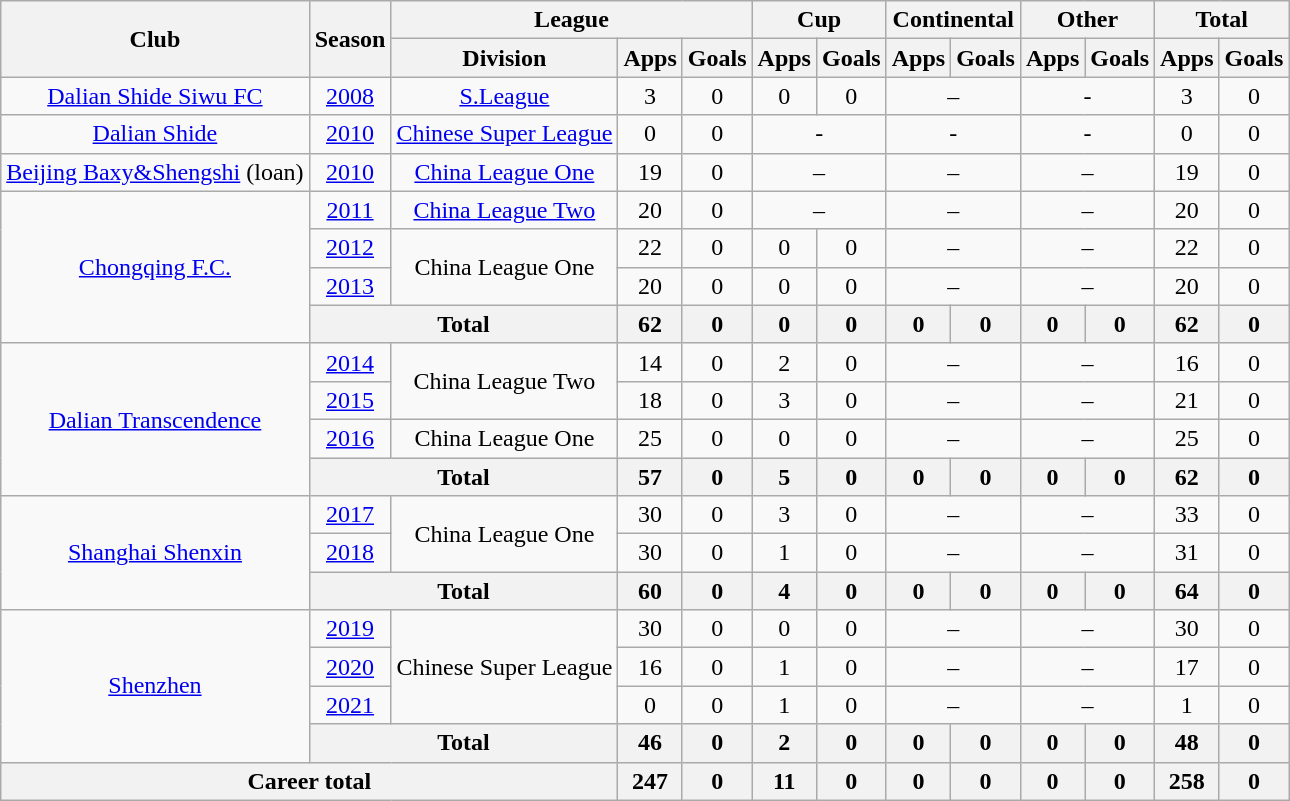<table class="wikitable" style="text-align: center">
<tr>
<th rowspan="2">Club</th>
<th rowspan="2">Season</th>
<th colspan="3">League</th>
<th colspan="2">Cup</th>
<th colspan="2">Continental</th>
<th colspan="2">Other</th>
<th colspan="2">Total</th>
</tr>
<tr>
<th>Division</th>
<th>Apps</th>
<th>Goals</th>
<th>Apps</th>
<th>Goals</th>
<th>Apps</th>
<th>Goals</th>
<th>Apps</th>
<th>Goals</th>
<th>Apps</th>
<th>Goals</th>
</tr>
<tr>
<td><a href='#'>Dalian Shide Siwu FC</a></td>
<td><a href='#'>2008</a></td>
<td><a href='#'>S.League</a></td>
<td>3</td>
<td>0</td>
<td>0</td>
<td>0</td>
<td colspan="2">–</td>
<td colspan="2">-</td>
<td>3</td>
<td>0</td>
</tr>
<tr>
<td><a href='#'>Dalian Shide</a></td>
<td><a href='#'>2010</a></td>
<td><a href='#'>Chinese Super League</a></td>
<td>0</td>
<td>0</td>
<td colspan="2">-</td>
<td colspan="2">-</td>
<td colspan="2">-</td>
<td>0</td>
<td>0</td>
</tr>
<tr>
<td><a href='#'>Beijing Baxy&Shengshi</a> (loan)</td>
<td><a href='#'>2010</a></td>
<td><a href='#'>China League One</a></td>
<td>19</td>
<td>0</td>
<td colspan="2">–</td>
<td colspan="2">–</td>
<td colspan="2">–</td>
<td>19</td>
<td>0</td>
</tr>
<tr>
<td rowspan=4><a href='#'>Chongqing F.C.</a></td>
<td><a href='#'>2011</a></td>
<td><a href='#'>China League Two</a></td>
<td>20</td>
<td>0</td>
<td colspan="2">–</td>
<td colspan="2">–</td>
<td colspan="2">–</td>
<td>20</td>
<td>0</td>
</tr>
<tr>
<td><a href='#'>2012</a></td>
<td rowspan="2">China League One</td>
<td>22</td>
<td>0</td>
<td>0</td>
<td>0</td>
<td colspan="2">–</td>
<td colspan="2">–</td>
<td>22</td>
<td>0</td>
</tr>
<tr>
<td><a href='#'>2013</a></td>
<td>20</td>
<td>0</td>
<td>0</td>
<td>0</td>
<td colspan="2">–</td>
<td colspan="2">–</td>
<td>20</td>
<td>0</td>
</tr>
<tr>
<th colspan=2>Total</th>
<th>62</th>
<th>0</th>
<th>0</th>
<th>0</th>
<th>0</th>
<th>0</th>
<th>0</th>
<th>0</th>
<th>62</th>
<th>0</th>
</tr>
<tr>
<td rowspan=4><a href='#'>Dalian Transcendence</a></td>
<td><a href='#'>2014</a></td>
<td rowspan="2">China League Two</td>
<td>14</td>
<td>0</td>
<td>2</td>
<td>0</td>
<td colspan="2">–</td>
<td colspan="2">–</td>
<td>16</td>
<td>0</td>
</tr>
<tr>
<td><a href='#'>2015</a></td>
<td>18</td>
<td>0</td>
<td>3</td>
<td>0</td>
<td colspan="2">–</td>
<td colspan="2">–</td>
<td>21</td>
<td>0</td>
</tr>
<tr>
<td><a href='#'>2016</a></td>
<td>China League One</td>
<td>25</td>
<td>0</td>
<td>0</td>
<td>0</td>
<td colspan="2">–</td>
<td colspan="2">–</td>
<td>25</td>
<td>0</td>
</tr>
<tr>
<th colspan=2>Total</th>
<th>57</th>
<th>0</th>
<th>5</th>
<th>0</th>
<th>0</th>
<th>0</th>
<th>0</th>
<th>0</th>
<th>62</th>
<th>0</th>
</tr>
<tr>
<td rowspan=3><a href='#'>Shanghai Shenxin</a></td>
<td><a href='#'>2017</a></td>
<td rowspan="2">China League One</td>
<td>30</td>
<td>0</td>
<td>3</td>
<td>0</td>
<td colspan="2">–</td>
<td colspan="2">–</td>
<td>33</td>
<td>0</td>
</tr>
<tr>
<td><a href='#'>2018</a></td>
<td>30</td>
<td>0</td>
<td>1</td>
<td>0</td>
<td colspan="2">–</td>
<td colspan="2">–</td>
<td>31</td>
<td>0</td>
</tr>
<tr>
<th colspan=2>Total</th>
<th>60</th>
<th>0</th>
<th>4</th>
<th>0</th>
<th>0</th>
<th>0</th>
<th>0</th>
<th>0</th>
<th>64</th>
<th>0</th>
</tr>
<tr>
<td rowspan=4><a href='#'>Shenzhen</a></td>
<td><a href='#'>2019</a></td>
<td rowspan=3>Chinese Super League</td>
<td>30</td>
<td>0</td>
<td>0</td>
<td>0</td>
<td colspan="2">–</td>
<td colspan="2">–</td>
<td>30</td>
<td>0</td>
</tr>
<tr>
<td><a href='#'>2020</a></td>
<td>16</td>
<td>0</td>
<td>1</td>
<td>0</td>
<td colspan="2">–</td>
<td colspan="2">–</td>
<td>17</td>
<td>0</td>
</tr>
<tr>
<td><a href='#'>2021</a></td>
<td>0</td>
<td>0</td>
<td>1</td>
<td>0</td>
<td colspan="2">–</td>
<td colspan="2">–</td>
<td>1</td>
<td>0</td>
</tr>
<tr>
<th colspan=2>Total</th>
<th>46</th>
<th>0</th>
<th>2</th>
<th>0</th>
<th>0</th>
<th>0</th>
<th>0</th>
<th>0</th>
<th>48</th>
<th>0</th>
</tr>
<tr>
<th colspan=3>Career total</th>
<th>247</th>
<th>0</th>
<th>11</th>
<th>0</th>
<th>0</th>
<th>0</th>
<th>0</th>
<th>0</th>
<th>258</th>
<th>0</th>
</tr>
</table>
